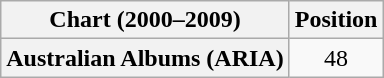<table class="wikitable plainrowheaders">
<tr>
<th scope="col">Chart (2000–2009)</th>
<th scope="col">Position</th>
</tr>
<tr>
<th scope="row">Australian Albums (ARIA)</th>
<td align="center">48</td>
</tr>
</table>
